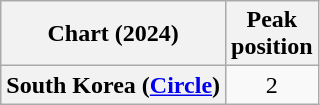<table class="wikitable plainrowheaders" style="text-align:center">
<tr>
<th scope="col">Chart (2024)</th>
<th scope="col">Peak<br>position</th>
</tr>
<tr>
<th scope="row">South Korea (<a href='#'>Circle</a>)</th>
<td>2</td>
</tr>
</table>
